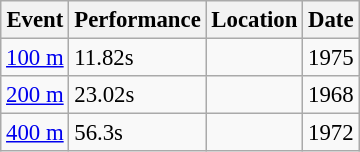<table class="wikitable" style="border-collapse: collapse; font-size: 95%;">
<tr>
<th scope="col">Event</th>
<th scope="col">Performance</th>
<th scope="col">Location</th>
<th scope="col">Date</th>
</tr>
<tr>
<td><a href='#'>100 m</a></td>
<td>11.82s</td>
<td></td>
<td>1975</td>
</tr>
<tr>
<td><a href='#'>200 m</a></td>
<td>23.02s</td>
<td></td>
<td>1968</td>
</tr>
<tr>
<td><a href='#'>400 m</a></td>
<td>56.3s</td>
<td></td>
<td>1972</td>
</tr>
</table>
